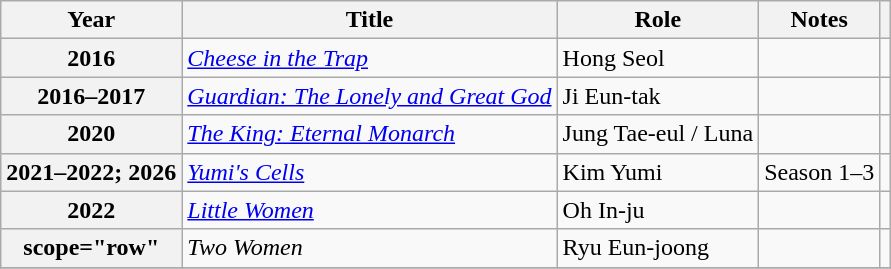<table class="wikitable sortable plainrowheaders">
<tr>
<th scope="col">Year</th>
<th scope="col">Title</th>
<th scope="col">Role</th>
<th scope="col">Notes</th>
<th scope="col" class="unsortable"></th>
</tr>
<tr>
<th scope="row">2016</th>
<td><em><a href='#'>Cheese in the Trap</a></em></td>
<td>Hong Seol</td>
<td></td>
<td style="text-align:center"></td>
</tr>
<tr>
<th scope="row">2016–2017</th>
<td><em><a href='#'>Guardian: The Lonely and Great God</a></em></td>
<td>Ji Eun-tak</td>
<td></td>
<td style="text-align:center"></td>
</tr>
<tr>
<th scope="row">2020</th>
<td><em><a href='#'>The King: Eternal Monarch</a></em></td>
<td>Jung Tae-eul / Luna</td>
<td></td>
<td style="text-align:center"></td>
</tr>
<tr>
<th scope="row">2021–2022; 2026</th>
<td><em><a href='#'>Yumi's Cells</a></em></td>
<td>Kim Yumi</td>
<td>Season 1–3</td>
<td style="text-align:center"></td>
</tr>
<tr>
<th scope="row">2022</th>
<td><em><a href='#'>Little Women</a></em></td>
<td>Oh In-ju</td>
<td></td>
<td style="text-align:center"></td>
</tr>
<tr>
<th>scope="row" </th>
<td><em>Two Women</em></td>
<td>Ryu Eun-joong</td>
<td></td>
<td style="text-align:center"></td>
</tr>
<tr>
</tr>
</table>
